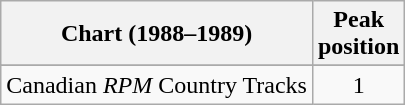<table class="wikitable sortable">
<tr>
<th align="left">Chart (1988–1989)</th>
<th align="center">Peak<br>position</th>
</tr>
<tr>
</tr>
<tr>
<td align="left">Canadian <em>RPM</em> Country Tracks</td>
<td align="center">1</td>
</tr>
</table>
